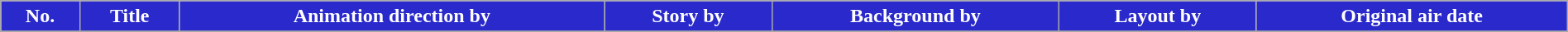<table class="wikitable plainrowheaders" style="width:100%; margin:auto;">
<tr>
<th style="background-color: #2929cc; color:white;">No.</th>
<th style="background-color: #2929cc; color:white;">Title</th>
<th style="background-color: #2929cc; color:white;">Animation direction by</th>
<th style="background-color: #2929cc; color:white;">Story by</th>
<th style="background-color: #2929cc; color:white;">Background by</th>
<th style="background-color: #2929cc; color:white;">Layout by</th>
<th style="background-color: #2929cc; color:white;">Original air date</th>
</tr>
<tr>
</tr>
</table>
